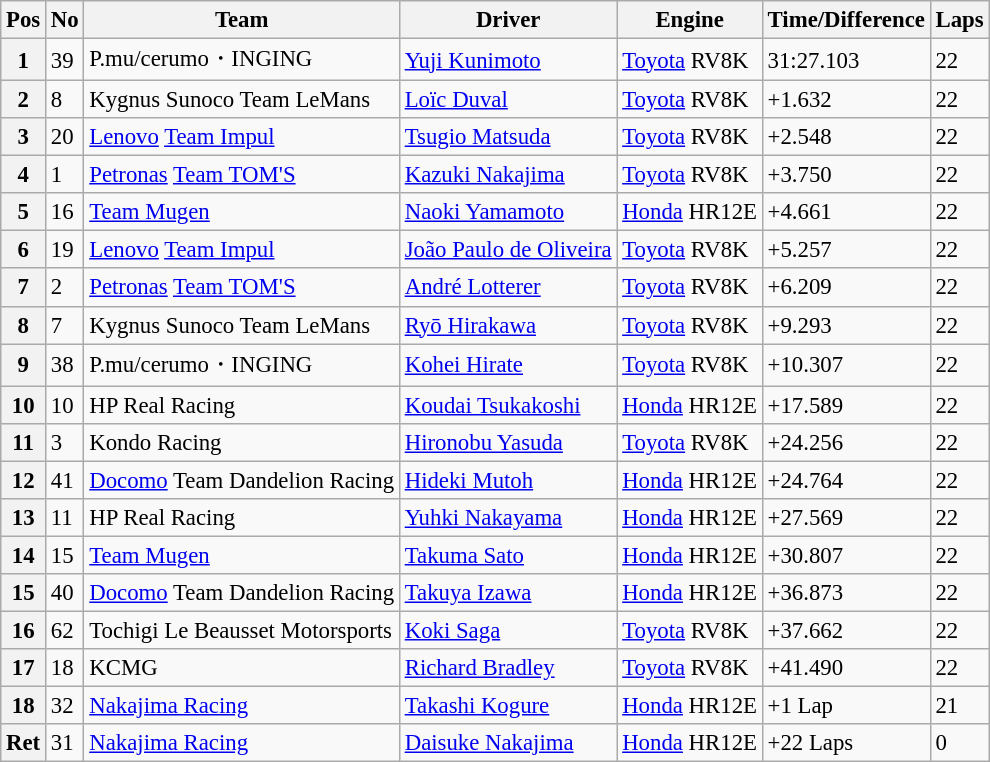<table class="wikitable" style="font-size: 95%;">
<tr>
<th>Pos</th>
<th>No</th>
<th>Team</th>
<th>Driver</th>
<th>Engine</th>
<th>Time/Difference</th>
<th>Laps</th>
</tr>
<tr>
<th>1</th>
<td>39</td>
<td>P.mu/cerumo・INGING</td>
<td> <a href='#'>Yuji Kunimoto</a></td>
<td><a href='#'>Toyota</a> RV8K</td>
<td>31:27.103</td>
<td>22</td>
</tr>
<tr>
<th>2</th>
<td>8</td>
<td>Kygnus Sunoco Team LeMans</td>
<td> <a href='#'>Loïc Duval</a></td>
<td><a href='#'>Toyota</a> RV8K</td>
<td>+1.632</td>
<td>22</td>
</tr>
<tr>
<th>3</th>
<td>20</td>
<td><a href='#'>Lenovo</a> <a href='#'>Team Impul</a></td>
<td> <a href='#'>Tsugio Matsuda</a></td>
<td><a href='#'>Toyota</a> RV8K</td>
<td>+2.548</td>
<td>22</td>
</tr>
<tr>
<th>4</th>
<td>1</td>
<td><a href='#'>Petronas</a> <a href='#'>Team TOM'S</a></td>
<td> <a href='#'>Kazuki Nakajima</a></td>
<td><a href='#'>Toyota</a> RV8K</td>
<td>+3.750</td>
<td>22</td>
</tr>
<tr>
<th>5</th>
<td>16</td>
<td><a href='#'>Team Mugen</a></td>
<td> <a href='#'>Naoki Yamamoto</a></td>
<td><a href='#'>Honda</a> HR12E</td>
<td>+4.661</td>
<td>22</td>
</tr>
<tr>
<th>6</th>
<td>19</td>
<td><a href='#'>Lenovo</a> <a href='#'>Team Impul</a></td>
<td> <a href='#'>João Paulo de Oliveira</a></td>
<td><a href='#'>Toyota</a> RV8K</td>
<td>+5.257</td>
<td>22</td>
</tr>
<tr>
<th>7</th>
<td>2</td>
<td><a href='#'>Petronas</a> <a href='#'>Team TOM'S</a></td>
<td> <a href='#'>André Lotterer</a></td>
<td><a href='#'>Toyota</a> RV8K</td>
<td>+6.209</td>
<td>22</td>
</tr>
<tr>
<th>8</th>
<td>7</td>
<td>Kygnus Sunoco Team LeMans</td>
<td> <a href='#'>Ryō Hirakawa</a></td>
<td><a href='#'>Toyota</a> RV8K</td>
<td>+9.293</td>
<td>22</td>
</tr>
<tr>
<th>9</th>
<td>38</td>
<td>P.mu/cerumo・INGING</td>
<td> <a href='#'>Kohei Hirate</a></td>
<td><a href='#'>Toyota</a> RV8K</td>
<td>+10.307</td>
<td>22</td>
</tr>
<tr>
<th>10</th>
<td>10</td>
<td>HP Real Racing</td>
<td> <a href='#'>Koudai Tsukakoshi</a></td>
<td><a href='#'>Honda</a> HR12E</td>
<td>+17.589</td>
<td>22</td>
</tr>
<tr>
<th>11</th>
<td>3</td>
<td>Kondo Racing</td>
<td> <a href='#'>Hironobu Yasuda</a></td>
<td><a href='#'>Toyota</a> RV8K</td>
<td>+24.256</td>
<td>22</td>
</tr>
<tr>
<th>12</th>
<td>41</td>
<td><a href='#'>Docomo</a> Team Dandelion Racing</td>
<td> <a href='#'>Hideki Mutoh</a></td>
<td><a href='#'>Honda</a> HR12E</td>
<td>+24.764</td>
<td>22</td>
</tr>
<tr>
<th>13</th>
<td>11</td>
<td>HP Real Racing</td>
<td> <a href='#'>Yuhki Nakayama</a></td>
<td><a href='#'>Honda</a> HR12E</td>
<td>+27.569</td>
<td>22</td>
</tr>
<tr>
<th>14</th>
<td>15</td>
<td><a href='#'>Team Mugen</a></td>
<td> <a href='#'>Takuma Sato</a></td>
<td><a href='#'>Honda</a> HR12E</td>
<td>+30.807</td>
<td>22</td>
</tr>
<tr>
<th>15</th>
<td>40</td>
<td><a href='#'>Docomo</a> Team Dandelion Racing</td>
<td> <a href='#'>Takuya Izawa</a></td>
<td><a href='#'>Honda</a> HR12E</td>
<td>+36.873</td>
<td>22</td>
</tr>
<tr>
<th>16</th>
<td>62</td>
<td>Tochigi Le Beausset Motorsports</td>
<td> <a href='#'>Koki Saga</a></td>
<td><a href='#'>Toyota</a> RV8K</td>
<td>+37.662</td>
<td>22</td>
</tr>
<tr>
<th>17</th>
<td>18</td>
<td>KCMG</td>
<td> <a href='#'>Richard Bradley</a></td>
<td><a href='#'>Toyota</a> RV8K</td>
<td>+41.490</td>
<td>22</td>
</tr>
<tr>
<th>18</th>
<td>32</td>
<td><a href='#'>Nakajima Racing</a></td>
<td> <a href='#'>Takashi Kogure</a></td>
<td><a href='#'>Honda</a> HR12E</td>
<td>+1 Lap</td>
<td>21</td>
</tr>
<tr>
<th>Ret</th>
<td>31</td>
<td><a href='#'>Nakajima Racing</a></td>
<td> <a href='#'>Daisuke Nakajima</a></td>
<td><a href='#'>Honda</a> HR12E</td>
<td>+22 Laps</td>
<td>0</td>
</tr>
</table>
